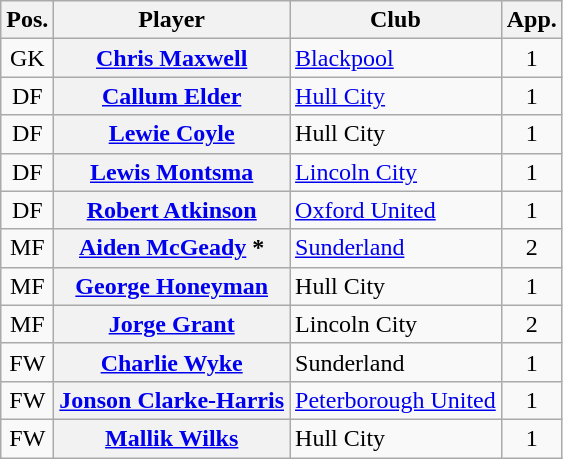<table class="wikitable plainrowheaders" style="text-align: left">
<tr>
<th scope="col">Pos.</th>
<th scope="col">Player</th>
<th scope="col">Club</th>
<th scope="col">App.</th>
</tr>
<tr>
<td style="text-align:center">GK</td>
<th scope="row"><a href='#'>Chris Maxwell</a></th>
<td><a href='#'>Blackpool</a></td>
<td style="text-align:center">1</td>
</tr>
<tr>
<td style="text-align:center">DF</td>
<th scope="row"><a href='#'>Callum Elder</a></th>
<td><a href='#'>Hull City</a></td>
<td style="text-align:center">1</td>
</tr>
<tr>
<td style="text-align:center">DF</td>
<th scope="row"><a href='#'>Lewie Coyle</a></th>
<td>Hull City</td>
<td style="text-align:center">1</td>
</tr>
<tr>
<td style="text-align:center">DF</td>
<th scope="row"><a href='#'>Lewis Montsma</a></th>
<td><a href='#'>Lincoln City</a></td>
<td style="text-align:center">1</td>
</tr>
<tr>
<td style="text-align:center">DF</td>
<th scope="row"><a href='#'>Robert Atkinson</a></th>
<td><a href='#'>Oxford United</a></td>
<td style="text-align:center">1</td>
</tr>
<tr>
<td style="text-align:center">MF</td>
<th scope="row"><a href='#'>Aiden McGeady</a> *</th>
<td><a href='#'>Sunderland</a></td>
<td style="text-align:center">2</td>
</tr>
<tr>
<td style="text-align:center">MF</td>
<th scope="row"><a href='#'>George Honeyman</a></th>
<td>Hull City</td>
<td style="text-align:center">1</td>
</tr>
<tr>
<td style="text-align:center">MF</td>
<th scope="row"><a href='#'>Jorge Grant</a></th>
<td>Lincoln City</td>
<td style="text-align:center">2</td>
</tr>
<tr>
<td style="text-align:center">FW</td>
<th scope="row"><a href='#'>Charlie Wyke</a></th>
<td>Sunderland</td>
<td style="text-align:center">1</td>
</tr>
<tr>
<td style="text-align:center">FW</td>
<th scope="row"><a href='#'>Jonson Clarke-Harris</a></th>
<td><a href='#'>Peterborough United</a></td>
<td style="text-align:center">1</td>
</tr>
<tr>
<td style="text-align:center">FW</td>
<th scope="row"><a href='#'>Mallik Wilks</a></th>
<td>Hull City</td>
<td style="text-align:center">1</td>
</tr>
</table>
